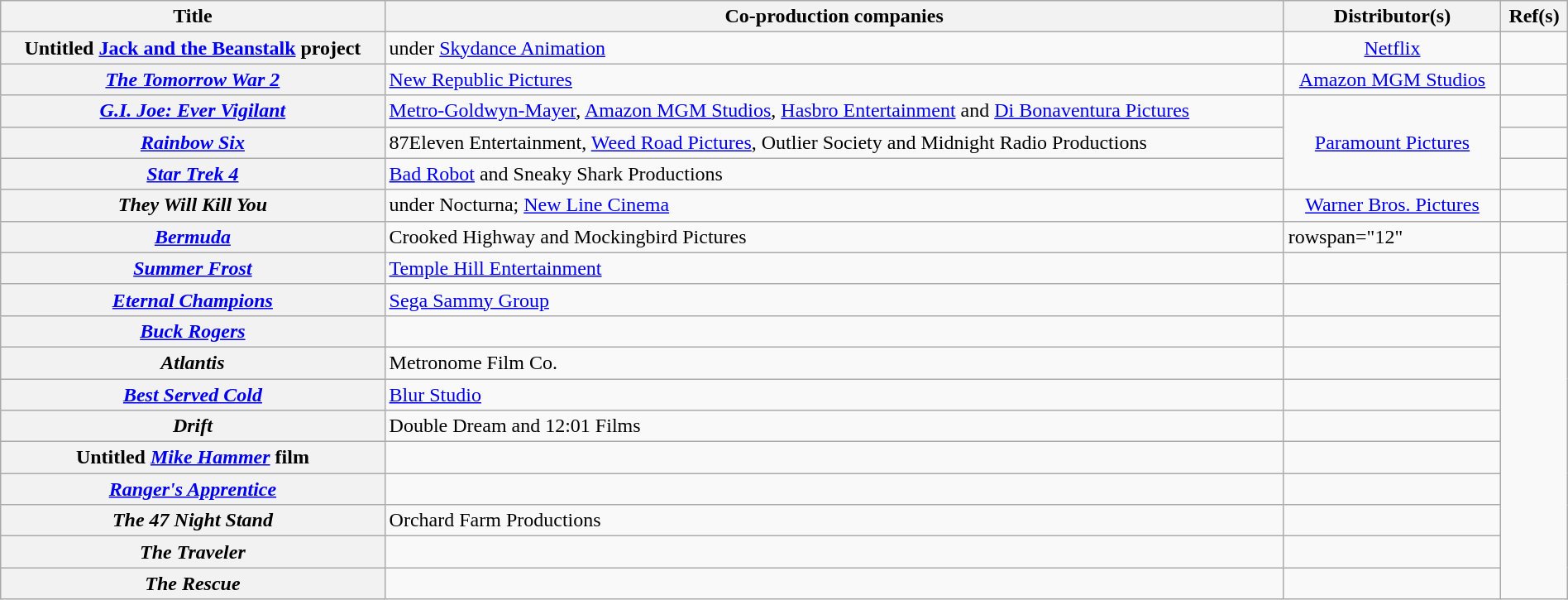<table class="wikitable plainrowheaders" style="width:100%;">
<tr>
<th>Title</th>
<th>Co-production companies</th>
<th>Distributor(s)</th>
<th>Ref(s)</th>
</tr>
<tr>
<th scope="row">Untitled <a href='#'>Jack and the Beanstalk</a> project</th>
<td>under <a href='#'>Skydance Animation</a></td>
<td style="text-align:center;"><a href='#'>Netflix</a></td>
<td></td>
</tr>
<tr>
<th scope="row"><em><a href='#'>The Tomorrow War 2</a></em></th>
<td><a href='#'>New Republic Pictures</a></td>
<td style="text-align:center;"><a href='#'>Amazon MGM Studios</a></td>
<td></td>
</tr>
<tr>
<th scope="row"><em><a href='#'>G.I. Joe: Ever Vigilant</a></em></th>
<td><a href='#'>Metro-Goldwyn-Mayer</a>, <a href='#'>Amazon MGM Studios</a>, <a href='#'>Hasbro Entertainment</a> and <a href='#'>Di Bonaventura Pictures</a></td>
<td rowspan="3" style="text-align:center;"><a href='#'>Paramount Pictures</a></td>
<td></td>
</tr>
<tr>
<th scope="row"><em><a href='#'>Rainbow Six</a></em></th>
<td>87Eleven Entertainment, <a href='#'>Weed Road Pictures</a>, Outlier Society and Midnight Radio Productions</td>
<td></td>
</tr>
<tr>
<th scope="row"><em><a href='#'>Star Trek 4</a></em></th>
<td><a href='#'>Bad Robot</a> and Sneaky Shark Productions</td>
<td></td>
</tr>
<tr>
<th scope="row"><em>They Will Kill You</em></th>
<td>under Nocturna; <a href='#'>New Line Cinema</a></td>
<td style="text-align:center;"><a href='#'>Warner Bros. Pictures</a></td>
<td></td>
</tr>
<tr>
<th scope="row"><em><a href='#'>Bermuda</a></em></th>
<td>Crooked Highway and Mockingbird Pictures</td>
<td>rowspan="12" </td>
<td></td>
</tr>
<tr>
<th scope="row"><em><a href='#'>Summer Frost</a></em></th>
<td><a href='#'>Temple Hill Entertainment</a></td>
<td></td>
</tr>
<tr>
<th scope="row"><em><a href='#'>Eternal Champions</a></em></th>
<td><a href='#'>Sega Sammy Group</a></td>
<td></td>
</tr>
<tr>
<th scope="row"><em><a href='#'>Buck Rogers</a></em></th>
<td></td>
<td></td>
</tr>
<tr>
<th scope="row"><em>Atlantis</em></th>
<td>Metronome Film Co.</td>
<td></td>
</tr>
<tr>
<th scope="row"><em><a href='#'>Best Served Cold</a></em></th>
<td><a href='#'>Blur Studio</a></td>
<td></td>
</tr>
<tr>
<th scope="row"><em>Drift</em></th>
<td>Double Dream and 12:01 Films</td>
<td></td>
</tr>
<tr>
<th scope="row">Untitled <em><a href='#'>Mike Hammer</a></em> film</th>
<td></td>
<td></td>
</tr>
<tr>
<th scope="row"><em><a href='#'>Ranger's Apprentice</a></em></th>
<td></td>
<td></td>
</tr>
<tr>
<th scope="row"><em>The 47 Night Stand</em></th>
<td>Orchard Farm Productions</td>
<td></td>
</tr>
<tr>
<th scope="row"><em>The Traveler</em></th>
<td></td>
<td></td>
</tr>
<tr>
<th scope="row"><em>The Rescue</em></th>
<td></td>
<td></td>
</tr>
</table>
